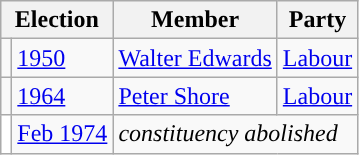<table class="wikitable">
<tr>
<th colspan="2">Election</th>
<th>Member</th>
<th>Party</th>
</tr>
<tr>
<td style="color:inherit;background-color: "></td>
<td><a href='#'>1950</a></td>
<td><a href='#'>Walter Edwards</a></td>
<td><a href='#'>Labour</a></td>
</tr>
<tr>
<td style="color:inherit;background-color: "></td>
<td><a href='#'>1964</a></td>
<td><a href='#'>Peter Shore</a></td>
<td><a href='#'>Labour</a></td>
</tr>
<tr>
<td style="color:inherit;background-color: white"></td>
<td><a href='#'>Feb 1974</a></td>
<td colspan="2"><em>constituency abolished</em></td>
</tr>
</table>
